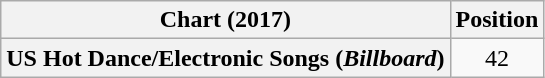<table class="wikitable plainrowheaders" style="text-align:center">
<tr>
<th scope="col">Chart (2017)</th>
<th scope="col">Position</th>
</tr>
<tr>
<th scope="row">US Hot Dance/Electronic Songs (<em>Billboard</em>)</th>
<td>42</td>
</tr>
</table>
